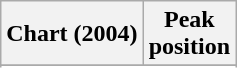<table class="wikitable plainrowheaders sortable" style="text-align:center;" border="1">
<tr>
<th scope="col">Chart (2004)</th>
<th scope="col">Peak<br>position</th>
</tr>
<tr>
</tr>
<tr>
</tr>
<tr>
</tr>
<tr>
</tr>
</table>
